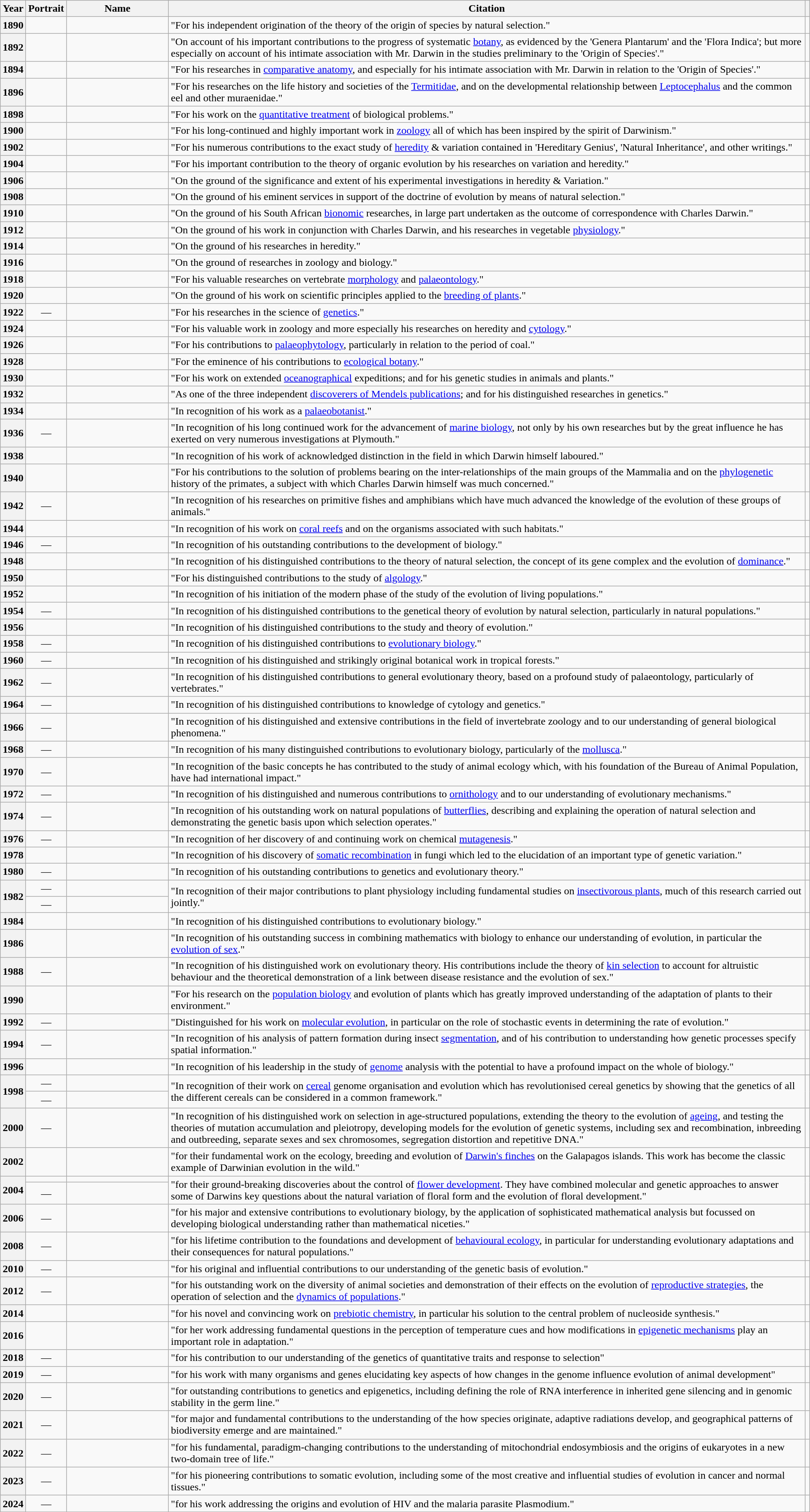<table class="wikitable sortable plainrowheaders" border="1" style="text-align:center">
<tr>
<th scope=col>Year</th>
<th scope=col class="unsortable">Portrait</th>
<th scope=col width=150px>Name</th>
<th scope=col class="unsortable">Citation</th>
<th scope=col class="unsortable"></th>
</tr>
<tr>
<th scope=row>1890</th>
<td></td>
<td></td>
<td align=left>"For his independent origination of the theory of the origin of species by natural selection."</td>
<td></td>
</tr>
<tr>
<th scope=row>1892</th>
<td></td>
<td></td>
<td align=left>"On account of his important contributions to the progress of systematic <a href='#'>botany</a>, as evidenced by the 'Genera Plantarum' and the 'Flora Indica'; but more especially on account of his intimate association with Mr. Darwin in the studies preliminary to the 'Origin of Species'."</td>
<td></td>
</tr>
<tr>
<th scope=row>1894</th>
<td></td>
<td></td>
<td align=left>"For his researches in <a href='#'>comparative anatomy</a>, and especially for his intimate association with Mr. Darwin in relation to the 'Origin of Species'."</td>
<td></td>
</tr>
<tr>
<th scope=row>1896</th>
<td></td>
<td></td>
<td align=left>"For his researches on the life history and societies of the <a href='#'>Termitidae</a>, and on the developmental relationship between <a href='#'>Leptocephalus</a> and the common eel and other muraenidae."</td>
<td></td>
</tr>
<tr>
<th scope=row>1898</th>
<td></td>
<td></td>
<td align=left>"For his work on the <a href='#'>quantitative treatment</a> of biological problems."</td>
<td></td>
</tr>
<tr>
<th scope=row>1900</th>
<td></td>
<td></td>
<td align=left>"For his long-continued and highly important work in <a href='#'>zoology</a> all of which has been inspired by the spirit of Darwinism."</td>
<td></td>
</tr>
<tr>
<th scope=row>1902</th>
<td></td>
<td></td>
<td align=left>"For his numerous contributions to the exact study of <a href='#'>heredity</a> & variation contained in 'Hereditary Genius', 'Natural Inheritance', and other writings."</td>
<td></td>
</tr>
<tr>
<th scope=row>1904</th>
<td></td>
<td></td>
<td align=left>"For his important contribution to the theory of organic evolution by his researches on variation and heredity."</td>
<td></td>
</tr>
<tr>
<th scope=row>1906</th>
<td></td>
<td></td>
<td align=left>"On the ground of the significance and extent of his experimental investigations in heredity & Variation."</td>
<td></td>
</tr>
<tr>
<th scope=row>1908</th>
<td></td>
<td></td>
<td align=left>"On the ground of his eminent services in support of the doctrine of evolution by means of natural selection."</td>
<td></td>
</tr>
<tr>
<th scope=row>1910</th>
<td></td>
<td></td>
<td align=left>"On the ground of his South African <a href='#'>bionomic</a> researches, in large part undertaken as the outcome of correspondence with Charles Darwin."</td>
<td></td>
</tr>
<tr>
<th scope=row>1912</th>
<td></td>
<td></td>
<td align=left>"On the ground of his work in conjunction with Charles Darwin, and his researches in vegetable <a href='#'>physiology</a>."</td>
<td></td>
</tr>
<tr>
<th scope=row>1914</th>
<td></td>
<td></td>
<td align=left>"On the ground of his researches in heredity."</td>
<td></td>
</tr>
<tr>
<th scope=row>1916</th>
<td></td>
<td></td>
<td align=left>"On the ground of researches in zoology and biology."</td>
<td></td>
</tr>
<tr>
<th scope=row>1918</th>
<td></td>
<td></td>
<td align=left>"For his valuable researches on vertebrate <a href='#'>morphology</a> and <a href='#'>palaeontology</a>."</td>
<td></td>
</tr>
<tr>
<th scope=row>1920</th>
<td></td>
<td></td>
<td align=left>"On the ground of his work on scientific principles applied to the <a href='#'>breeding of plants</a>."</td>
<td></td>
</tr>
<tr>
<th scope=row>1922</th>
<td>—</td>
<td></td>
<td align=left>"For his researches in the science of <a href='#'>genetics</a>."</td>
<td></td>
</tr>
<tr>
<th scope=row>1924</th>
<td></td>
<td></td>
<td align=left>"For his valuable work in zoology and more especially his researches on heredity and <a href='#'>cytology</a>."</td>
<td></td>
</tr>
<tr>
<th scope=row>1926</th>
<td></td>
<td></td>
<td align=left>"For his contributions to <a href='#'>palaeophytology</a>, particularly in relation to the period of coal."</td>
<td></td>
</tr>
<tr>
<th scope=row>1928</th>
<td></td>
<td></td>
<td align=left>"For the eminence of his contributions to <a href='#'>ecological botany</a>."</td>
<td></td>
</tr>
<tr>
<th scope=row>1930</th>
<td></td>
<td></td>
<td align=left>"For his work on extended <a href='#'>oceanographical</a> expeditions; and for his genetic studies in animals and plants."</td>
<td></td>
</tr>
<tr>
<th scope=row>1932</th>
<td></td>
<td></td>
<td align=left>"As one of the three independent <a href='#'>discoverers of Mendels publications</a>; and for his distinguished researches in genetics."</td>
<td></td>
</tr>
<tr>
<th scope=row>1934</th>
<td></td>
<td></td>
<td align=left>"In recognition of his work as a <a href='#'>palaeobotanist</a>."</td>
<td></td>
</tr>
<tr>
<th scope=row>1936</th>
<td>—</td>
<td></td>
<td align=left>"In recognition of his long continued work for the advancement of <a href='#'>marine biology</a>, not only by his own researches but by the great influence he has exerted on very numerous investigations at Plymouth."</td>
<td></td>
</tr>
<tr>
<th scope=row>1938</th>
<td></td>
<td></td>
<td align=left>"In recognition of his work of acknowledged distinction in the field in which Darwin himself laboured."</td>
<td></td>
</tr>
<tr>
<th scope=row>1940</th>
<td></td>
<td></td>
<td align=left>"For his contributions to the solution of problems bearing on the inter-relationships of the main groups of the Mammalia and on the <a href='#'>phylogenetic</a> history of the primates, a subject with which Charles Darwin himself was much concerned."</td>
<td></td>
</tr>
<tr>
<th scope=row>1942</th>
<td>—</td>
<td></td>
<td align=left>"In recognition of his researches on primitive fishes and amphibians which have much advanced the knowledge of the evolution of these groups of animals."</td>
<td></td>
</tr>
<tr>
<th scope=row>1944</th>
<td></td>
<td></td>
<td align=left>"In recognition of his work on <a href='#'>coral reefs</a> and on the organisms associated with such habitats."</td>
<td></td>
</tr>
<tr>
<th scope=row>1946</th>
<td>—</td>
<td></td>
<td align=left>"In recognition of his outstanding contributions to the development of biology."</td>
<td></td>
</tr>
<tr>
<th scope=row>1948</th>
<td></td>
<td></td>
<td align=left>"In recognition of his distinguished contributions to the theory of natural selection, the concept of its gene complex and the evolution of <a href='#'>dominance</a>."</td>
<td></td>
</tr>
<tr>
<th scope=row>1950</th>
<td></td>
<td></td>
<td align=left>"For his distinguished contributions to the study of <a href='#'>algology</a>."</td>
<td></td>
</tr>
<tr>
<th scope=row>1952</th>
<td></td>
<td></td>
<td align=left>"In recognition of his initiation of the modern phase of the study of the evolution of living populations."</td>
<td></td>
</tr>
<tr>
<th scope=row>1954</th>
<td>—</td>
<td></td>
<td align=left>"In recognition of his distinguished contributions to the genetical theory of evolution by natural selection, particularly in natural populations."</td>
<td></td>
</tr>
<tr>
<th scope=row>1956</th>
<td></td>
<td></td>
<td align=left>"In recognition of his distinguished contributions to the study and theory of evolution."</td>
<td></td>
</tr>
<tr>
<th scope=row>1958</th>
<td>—</td>
<td></td>
<td align=left>"In recognition of his distinguished contributions to <a href='#'>evolutionary biology</a>."</td>
<td></td>
</tr>
<tr>
<th scope=row>1960</th>
<td>—</td>
<td></td>
<td align=left>"In recognition of his distinguished and strikingly original botanical work in tropical forests."</td>
<td></td>
</tr>
<tr>
<th scope=row>1962</th>
<td>—</td>
<td></td>
<td align=left>"In recognition of his distinguished contributions to general evolutionary theory, based on a profound study of palaeontology, particularly of vertebrates."</td>
<td></td>
</tr>
<tr>
<th scope=row>1964</th>
<td>—</td>
<td></td>
<td align=left>"In recognition of his distinguished contributions to knowledge of cytology and genetics."</td>
<td></td>
</tr>
<tr>
<th scope=row>1966</th>
<td>—</td>
<td></td>
<td align=left>"In recognition of his distinguished and extensive contributions in the field of invertebrate zoology and to our understanding of general biological phenomena."</td>
<td></td>
</tr>
<tr>
<th scope=row>1968</th>
<td>—</td>
<td></td>
<td align=left>"In recognition of his many distinguished contributions to evolutionary biology, particularly of the <a href='#'>mollusca</a>."</td>
<td></td>
</tr>
<tr>
<th scope=row>1970</th>
<td>—</td>
<td></td>
<td align=left>"In recognition of the basic concepts he has contributed to the study of animal ecology which, with his foundation of the Bureau of Animal Population, have had international impact."</td>
<td></td>
</tr>
<tr>
<th scope=row>1972</th>
<td>—</td>
<td></td>
<td align=left>"In recognition of his distinguished and numerous contributions to <a href='#'>ornithology</a> and to our understanding of evolutionary mechanisms."</td>
<td></td>
</tr>
<tr>
<th scope=row>1974</th>
<td>—</td>
<td></td>
<td align=left>"In recognition of his outstanding work on natural populations of <a href='#'>butterflies</a>, describing and explaining the operation of natural selection and demonstrating the genetic basis upon which selection operates."</td>
<td></td>
</tr>
<tr>
<th scope=row>1976</th>
<td>—</td>
<td></td>
<td align=left>"In recognition of her discovery of and continuing work on chemical <a href='#'>mutagenesis</a>."</td>
<td></td>
</tr>
<tr>
<th scope=row>1978</th>
<td></td>
<td></td>
<td align=left>"In recognition of his discovery of <a href='#'>somatic recombination</a> in fungi which led to the elucidation of an important type of genetic variation."</td>
<td></td>
</tr>
<tr>
<th scope=row>1980</th>
<td>—</td>
<td></td>
<td align=left>"In recognition of his outstanding contributions to genetics and evolutionary theory."</td>
<td></td>
</tr>
<tr>
<th rowspan="2" scope="row">1982</th>
<td>—</td>
<td></td>
<td rowspan="2" align="left">"In recognition of their major contributions to plant physiology including fundamental studies on <a href='#'>insectivorous plants</a>, much of this research carried out jointly."</td>
<td rowspan="2"></td>
</tr>
<tr>
<td>—</td>
<td></td>
</tr>
<tr>
<th scope="row">1984</th>
<td></td>
<td></td>
<td align="left">"In recognition of his distinguished contributions to evolutionary biology."</td>
<td></td>
</tr>
<tr>
<th scope="row">1986</th>
<td></td>
<td></td>
<td align="left">"In recognition of his outstanding success in combining mathematics with biology to enhance our understanding of evolution, in particular the <a href='#'>evolution of sex</a>."</td>
<td></td>
</tr>
<tr>
<th scope="row">1988</th>
<td>—</td>
<td></td>
<td align="left">"In recognition of his distinguished work on evolutionary theory. His contributions include the theory of <a href='#'>kin selection</a> to account for altruistic behaviour and the theoretical demonstration of a link between disease resistance and the evolution of sex."</td>
<td></td>
</tr>
<tr>
<th scope="row">1990</th>
<td></td>
<td></td>
<td align="left">"For his research on the <a href='#'>population biology</a> and evolution of plants which has greatly improved understanding of the adaptation of plants to their environment."</td>
<td></td>
</tr>
<tr>
<th scope="row">1992</th>
<td>—</td>
<td></td>
<td align="left">"Distinguished for his work on <a href='#'>molecular evolution</a>, in particular on the role of stochastic events in determining the rate of evolution."</td>
<td></td>
</tr>
<tr>
<th scope="row">1994</th>
<td>—</td>
<td></td>
<td align="left">"In recognition of his analysis of pattern formation during insect <a href='#'>segmentation</a>, and of his contribution to understanding how genetic processes specify spatial information."</td>
<td></td>
</tr>
<tr>
<th scope="row">1996</th>
<td></td>
<td></td>
<td align="left">"In recognition of his leadership in the study of <a href='#'>genome</a> analysis with the potential to have a profound impact on the whole of biology."</td>
<td></td>
</tr>
<tr>
<th rowspan="2" scope="row">1998</th>
<td>—</td>
<td></td>
<td rowspan="2" align="left">"In recognition of their work on <a href='#'>cereal</a> genome organisation and evolution which has revolutionised cereal genetics by showing that the genetics of all the different cereals can be considered in a common framework."</td>
<td rowspan="2"></td>
</tr>
<tr>
<td>—</td>
<td></td>
</tr>
<tr>
<th scope="row">2000</th>
<td>—</td>
<td></td>
<td align="left">"In recognition of his distinguished work on selection in age-structured populations, extending the theory to the evolution of <a href='#'>ageing</a>, and testing the theories of mutation accumulation and pleiotropy, developing models for the evolution of genetic systems, including sex and recombination, inbreeding and outbreeding, separate sexes and sex chromosomes, segregation distortion and repetitive DNA."</td>
<td></td>
</tr>
<tr>
<th scope="row">2002</th>
<td></td>
<td></td>
<td align="left">"for their fundamental work on the ecology, breeding and evolution of <a href='#'>Darwin's finches</a> on the Galapagos islands. This work has become the classic example of Darwinian evolution in the wild."</td>
<td></td>
</tr>
<tr>
<th rowspan="2" scope="row">2004</th>
<td></td>
<td></td>
<td rowspan="2" align="left">"for their ground-breaking discoveries about the control of <a href='#'>flower development</a>. They have combined molecular and genetic approaches to answer some of Darwins key questions about the natural variation of floral form and the evolution of floral development."</td>
<td rowspan="2"></td>
</tr>
<tr>
<td>—</td>
<td></td>
</tr>
<tr>
<th scope="row">2006</th>
<td>—</td>
<td></td>
<td align="left">"for his major and extensive contributions to evolutionary biology, by the application of sophisticated mathematical analysis but focussed on developing biological understanding rather than mathematical niceties."</td>
<td></td>
</tr>
<tr>
<th scope="row">2008</th>
<td>—</td>
<td></td>
<td align="left">"for his lifetime contribution to the foundations and development of <a href='#'>behavioural ecology</a>, in particular for understanding evolutionary adaptations and their consequences for natural populations."</td>
<td></td>
</tr>
<tr>
<th scope="row">2010</th>
<td>—</td>
<td></td>
<td align="left">"for his original and influential contributions to our understanding of the genetic basis of evolution."</td>
<td></td>
</tr>
<tr>
<th scope="row">2012</th>
<td>—</td>
<td></td>
<td align="left">"for his outstanding work on the diversity of animal societies and demonstration of their effects on the evolution of <a href='#'>reproductive strategies</a>, the operation of selection and the <a href='#'>dynamics of populations</a>."</td>
<td></td>
</tr>
<tr>
<th scope="row">2014</th>
<td></td>
<td></td>
<td align="left">"for his novel and convincing work on <a href='#'>prebiotic chemistry</a>, in particular his solution to the central problem of nucleoside synthesis."</td>
<td></td>
</tr>
<tr>
<th scope="row">2016</th>
<td></td>
<td></td>
<td align="left">"for her work addressing fundamental questions in the perception of temperature cues and how modifications in <a href='#'>epigenetic mechanisms</a> play an important role in adaptation."</td>
<td></td>
</tr>
<tr>
<th scope="row">2018</th>
<td>—</td>
<td></td>
<td align="left">"for his contribution to our understanding of the genetics of quantitative traits and response to selection"</td>
<td></td>
</tr>
<tr>
<th scope="row">2019</th>
<td>—</td>
<td></td>
<td align="left">"for his work with many organisms and genes elucidating key aspects of how changes in the genome influence evolution of animal development"</td>
<td></td>
</tr>
<tr>
<th scope="row">2020</th>
<td>—</td>
<td></td>
<td align="left">"for outstanding contributions to genetics and epigenetics, including defining the role of RNA interference in inherited gene silencing and in genomic stability in the germ line."</td>
<td></td>
</tr>
<tr>
<th scope="row">2021</th>
<td>—</td>
<td></td>
<td align="left">"for major and fundamental contributions to the understanding of the how species originate, adaptive radiations develop, and geographical patterns of biodiversity emerge and are maintained."</td>
<td></td>
</tr>
<tr>
<th scope="row">2022</th>
<td>—</td>
<td></td>
<td align="left">"for his fundamental, paradigm-changing contributions to the understanding of mitochondrial endosymbiosis and the origins of eukaryotes in a new two-domain tree of life."</td>
<td></td>
</tr>
<tr>
<th scope="row">2023</th>
<td>—</td>
<td></td>
<td align="left">"for his pioneering contributions to somatic evolution, including some of the most creative and influential studies of evolution in cancer and normal tissues."</td>
<td></td>
</tr>
<tr>
<th scope="row">2024</th>
<td>—</td>
<td></td>
<td align="left">"for his work addressing the origins and evolution of HIV and the malaria parasite Plasmodium."</td>
<td></td>
</tr>
</table>
